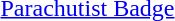<table>
<tr>
<td></td>
<td><a href='#'>Parachutist Badge</a></td>
</tr>
<tr>
</tr>
</table>
